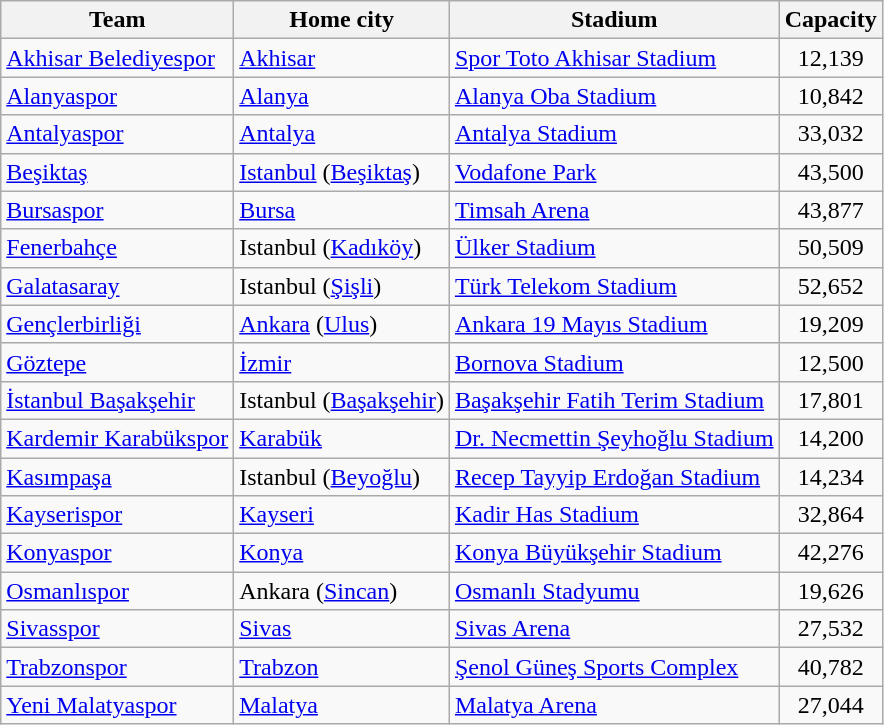<table class="wikitable sortable" style="text-align: left;">
<tr>
<th>Team</th>
<th>Home city</th>
<th>Stadium</th>
<th>Capacity</th>
</tr>
<tr>
<td><a href='#'>Akhisar Belediyespor</a></td>
<td><a href='#'>Akhisar</a></td>
<td><a href='#'>Spor Toto Akhisar Stadium</a></td>
<td align=center>12,139</td>
</tr>
<tr>
<td><a href='#'>Alanyaspor</a></td>
<td><a href='#'>Alanya</a></td>
<td><a href='#'>Alanya Oba Stadium</a></td>
<td align=center>10,842</td>
</tr>
<tr>
<td><a href='#'>Antalyaspor</a></td>
<td><a href='#'>Antalya</a></td>
<td><a href='#'>Antalya Stadium</a></td>
<td align=center>33,032</td>
</tr>
<tr>
<td><a href='#'>Beşiktaş</a></td>
<td><a href='#'>Istanbul</a> (<a href='#'>Beşiktaş</a>)</td>
<td><a href='#'>Vodafone Park</a></td>
<td align=center>43,500</td>
</tr>
<tr>
<td><a href='#'>Bursaspor</a></td>
<td><a href='#'>Bursa</a></td>
<td><a href='#'>Timsah Arena</a></td>
<td align=center>43,877</td>
</tr>
<tr>
<td><a href='#'>Fenerbahçe</a></td>
<td>Istanbul (<a href='#'>Kadıköy</a>)</td>
<td><a href='#'>Ülker Stadium</a></td>
<td align=center>50,509</td>
</tr>
<tr>
<td><a href='#'>Galatasaray</a></td>
<td>Istanbul (<a href='#'>Şişli</a>)</td>
<td><a href='#'>Türk Telekom Stadium</a></td>
<td align=center>52,652</td>
</tr>
<tr>
<td><a href='#'>Gençlerbirliği</a></td>
<td><a href='#'>Ankara</a> (<a href='#'>Ulus</a>)</td>
<td><a href='#'>Ankara 19 Mayıs Stadium</a></td>
<td align=center>19,209</td>
</tr>
<tr>
<td><a href='#'>Göztepe</a></td>
<td><a href='#'>İzmir</a></td>
<td><a href='#'>Bornova Stadium</a></td>
<td align=center>12,500</td>
</tr>
<tr>
<td><a href='#'>İstanbul Başakşehir</a></td>
<td>Istanbul (<a href='#'>Başakşehir</a>)</td>
<td><a href='#'>Başakşehir Fatih Terim Stadium</a></td>
<td align=center>17,801</td>
</tr>
<tr>
<td><a href='#'>Kardemir Karabükspor</a></td>
<td><a href='#'>Karabük</a></td>
<td><a href='#'>Dr. Necmettin Şeyhoğlu Stadium</a></td>
<td align=center>14,200</td>
</tr>
<tr>
<td><a href='#'>Kasımpaşa</a></td>
<td>Istanbul (<a href='#'>Beyoğlu</a>)</td>
<td><a href='#'>Recep Tayyip Erdoğan Stadium</a></td>
<td align=center>14,234</td>
</tr>
<tr>
<td><a href='#'>Kayserispor</a></td>
<td><a href='#'>Kayseri</a></td>
<td><a href='#'>Kadir Has Stadium</a></td>
<td align=center>32,864</td>
</tr>
<tr>
<td><a href='#'>Konyaspor</a></td>
<td><a href='#'>Konya</a></td>
<td><a href='#'>Konya Büyükşehir Stadium</a></td>
<td align=center>42,276</td>
</tr>
<tr>
<td><a href='#'>Osmanlıspor</a></td>
<td>Ankara (<a href='#'>Sincan</a>)</td>
<td><a href='#'>Osmanlı Stadyumu</a></td>
<td align=center>19,626</td>
</tr>
<tr>
<td><a href='#'>Sivasspor</a></td>
<td><a href='#'>Sivas</a></td>
<td><a href='#'>Sivas Arena</a></td>
<td align=center>27,532</td>
</tr>
<tr>
<td><a href='#'>Trabzonspor</a></td>
<td><a href='#'>Trabzon</a></td>
<td><a href='#'>Şenol Güneş Sports Complex</a></td>
<td align=center>40,782</td>
</tr>
<tr>
<td><a href='#'>Yeni Malatyaspor</a></td>
<td><a href='#'>Malatya</a></td>
<td><a href='#'>Malatya Arena</a></td>
<td align=center>27,044</td>
</tr>
</table>
